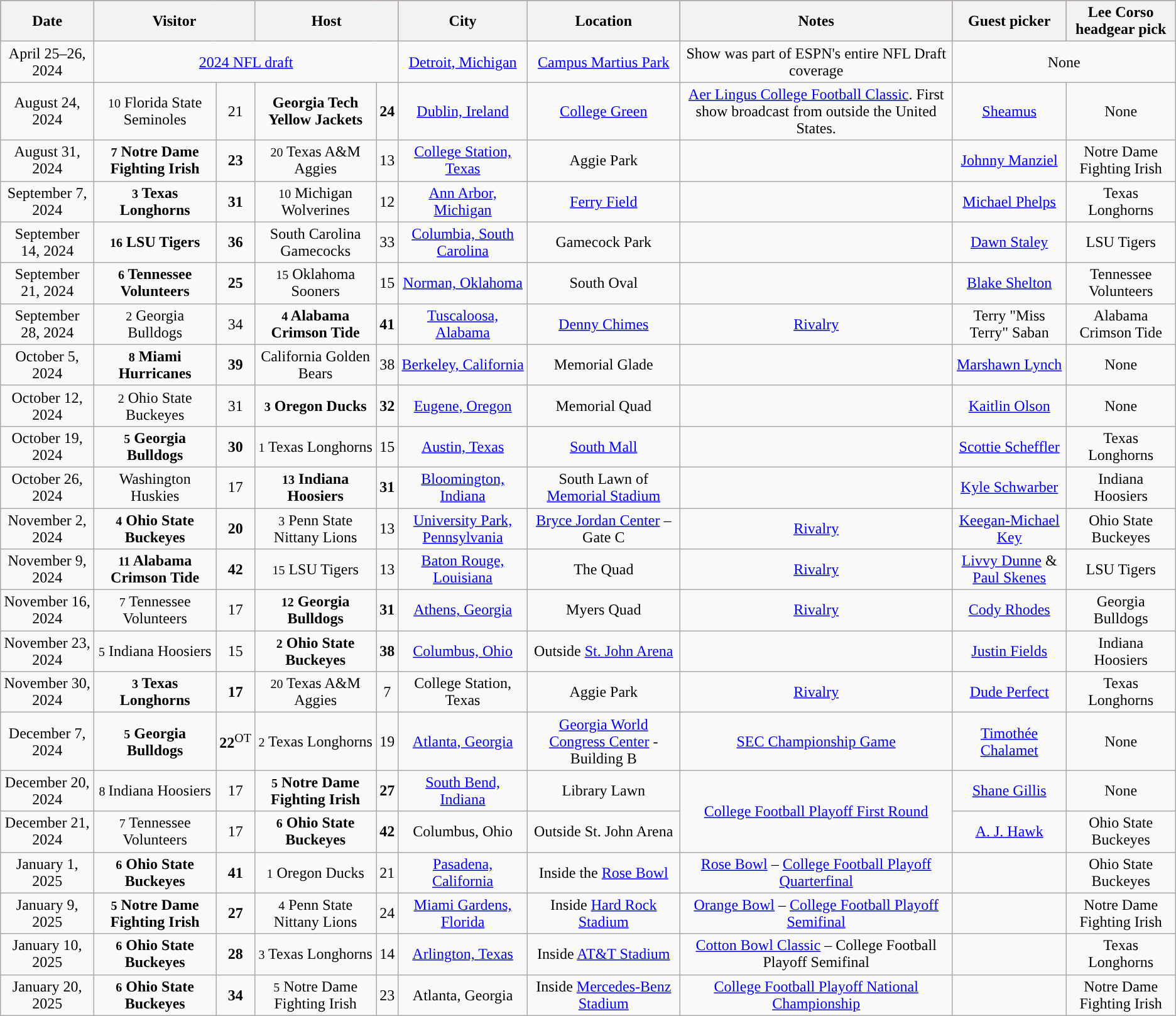<table class="wikitable" style="text-align:center">
<tr style="background:#A32638;"|>
<th>Date</th>
<th colspan=2>Visitor</th>
<th colspan=2>Host</th>
<th>City</th>
<th>Location</th>
<th>Notes</th>
<th>Guest picker</th>
<th>Lee Corso headgear pick</th>
</tr>
<tr>
<td>April 25–26, 2024</td>
<td colspan="4"><a href='#'>2024 NFL draft</a></td>
<td><a href='#'>Detroit, Michigan</a></td>
<td><a href='#'>Campus Martius Park</a></td>
<td>Show was part of ESPN's entire NFL Draft coverage</td>
<td colspan="2">None</td>
</tr>
<tr>
<td>August 24, 2024</td>
<td><small>10</small> Florida State Seminoles</td>
<td>21</td>
<td><strong>Georgia Tech Yellow Jackets</strong></td>
<td><strong>24</strong></td>
<td><a href='#'>Dublin, Ireland</a></td>
<td><a href='#'>College Green</a></td>
<td><a href='#'>Aer Lingus College Football Classic</a>. First show broadcast from outside the United States.</td>
<td><a href='#'>Sheamus</a></td>
<td>None</td>
</tr>
<tr>
<td>August 31, 2024</td>
<td><strong><small>7</small> Notre Dame Fighting Irish</strong></td>
<td><strong>23</strong></td>
<td><small>20</small> Texas A&M Aggies</td>
<td>13</td>
<td><a href='#'>College Station, Texas</a></td>
<td>Aggie Park</td>
<td></td>
<td><a href='#'>Johnny Manziel</a></td>
<td>Notre Dame Fighting Irish</td>
</tr>
<tr>
<td>September 7, 2024</td>
<td><strong><small>3</small> Texas Longhorns</strong></td>
<td><strong>31</strong></td>
<td><small>10</small> Michigan Wolverines</td>
<td>12</td>
<td><a href='#'>Ann Arbor, Michigan</a></td>
<td><a href='#'>Ferry Field</a></td>
<td></td>
<td><a href='#'>Michael Phelps</a></td>
<td>Texas Longhorns</td>
</tr>
<tr>
<td>September 14, 2024</td>
<td><strong><small>16</small> LSU Tigers</strong></td>
<td><strong>36</strong></td>
<td>South Carolina Gamecocks</td>
<td>33</td>
<td><a href='#'>Columbia, South Carolina</a></td>
<td>Gamecock Park</td>
<td></td>
<td><a href='#'>Dawn Staley</a></td>
<td>LSU Tigers</td>
</tr>
<tr>
<td>September 21, 2024</td>
<td><strong><small>6</small> Tennessee Volunteers</strong></td>
<td><strong>25</strong></td>
<td><small>15</small> Oklahoma Sooners</td>
<td>15</td>
<td><a href='#'>Norman, Oklahoma</a></td>
<td>South Oval</td>
<td></td>
<td><a href='#'>Blake Shelton</a></td>
<td>Tennessee Volunteers</td>
</tr>
<tr>
<td>September 28, 2024</td>
<td><small>2</small> Georgia Bulldogs</td>
<td>34</td>
<td><strong><small>4</small> Alabama Crimson Tide</strong></td>
<td><strong>41</strong></td>
<td><a href='#'>Tuscaloosa, Alabama</a></td>
<td><a href='#'>Denny Chimes</a></td>
<td><a href='#'>Rivalry</a></td>
<td>Terry "Miss Terry" Saban</td>
<td>Alabama Crimson Tide</td>
</tr>
<tr>
<td>October 5, 2024</td>
<td><strong><small>8</small> Miami Hurricanes</strong></td>
<td><strong>39</strong></td>
<td>California Golden Bears</td>
<td>38</td>
<td><a href='#'>Berkeley, California</a></td>
<td>Memorial Glade</td>
<td></td>
<td><a href='#'>Marshawn Lynch</a></td>
<td>None</td>
</tr>
<tr>
<td>October 12, 2024</td>
<td><small>2</small> Ohio State Buckeyes</td>
<td>31</td>
<td><strong><small>3</small> Oregon Ducks</strong></td>
<td><strong>32</strong></td>
<td><a href='#'>Eugene, Oregon</a></td>
<td>Memorial Quad</td>
<td></td>
<td><a href='#'>Kaitlin Olson</a></td>
<td>None</td>
</tr>
<tr>
<td>October 19, 2024</td>
<td><strong><small>5</small> Georgia Bulldogs</strong></td>
<td><strong>30</strong></td>
<td><small>1</small> Texas Longhorns</td>
<td>15</td>
<td><a href='#'>Austin, Texas</a></td>
<td><a href='#'>South Mall</a></td>
<td></td>
<td><a href='#'>Scottie Scheffler</a></td>
<td>Texas Longhorns</td>
</tr>
<tr>
<td>October 26, 2024</td>
<td>Washington Huskies</td>
<td>17</td>
<td><strong><small>13</small> Indiana Hoosiers</strong></td>
<td><strong>31</strong></td>
<td><a href='#'>Bloomington, Indiana</a></td>
<td>South Lawn of <a href='#'>Memorial Stadium</a></td>
<td></td>
<td><a href='#'>Kyle Schwarber</a></td>
<td>Indiana Hoosiers</td>
</tr>
<tr>
<td>November 2, 2024</td>
<td><strong><small>4</small> Ohio State Buckeyes</strong></td>
<td><strong>20</strong></td>
<td><small>3</small> Penn State Nittany Lions</td>
<td>13</td>
<td><a href='#'>University Park, Pennsylvania</a></td>
<td><a href='#'>Bryce Jordan Center</a> – Gate C</td>
<td><a href='#'>Rivalry</a></td>
<td><a href='#'>Keegan-Michael Key</a></td>
<td>Ohio State Buckeyes</td>
</tr>
<tr>
<td>November 9, 2024</td>
<td><strong><small>11</small> Alabama Crimson Tide</strong></td>
<td><strong>42</strong></td>
<td><small>15</small> LSU Tigers</td>
<td>13</td>
<td><a href='#'>Baton Rouge, Louisiana</a></td>
<td>The Quad</td>
<td><a href='#'>Rivalry</a></td>
<td><a href='#'>Livvy Dunne</a> & <a href='#'>Paul Skenes</a></td>
<td>LSU Tigers</td>
</tr>
<tr>
<td>November 16, 2024</td>
<td><small>7</small> Tennessee Volunteers</td>
<td>17</td>
<td><strong><small>12</small> Georgia Bulldogs</strong></td>
<td><strong>31</strong></td>
<td><a href='#'>Athens, Georgia</a></td>
<td>Myers Quad</td>
<td><a href='#'>Rivalry</a></td>
<td><a href='#'>Cody Rhodes</a></td>
<td>Georgia Bulldogs</td>
</tr>
<tr>
<td>November 23, 2024</td>
<td><small>5</small> Indiana Hoosiers</td>
<td>15</td>
<td><strong><small>2</small> Ohio State Buckeyes</strong></td>
<td><strong>38</strong></td>
<td><a href='#'>Columbus, Ohio</a></td>
<td>Outside <a href='#'>St. John Arena</a></td>
<td></td>
<td><a href='#'>Justin Fields</a></td>
<td>Indiana Hoosiers</td>
</tr>
<tr>
<td>November 30, 2024</td>
<td><strong><small>3</small> Texas Longhorns</strong></td>
<td><strong>17</strong></td>
<td><small>20</small> Texas A&M Aggies</td>
<td>7</td>
<td>College Station, Texas</td>
<td>Aggie Park</td>
<td><a href='#'>Rivalry</a></td>
<td><a href='#'>Dude Perfect</a></td>
<td>Texas Longhorns</td>
</tr>
<tr>
<td>December 7, 2024</td>
<td><strong><small>5</small> Georgia Bulldogs</strong></td>
<td><strong>22</strong><sup>OT</sup></td>
<td><small>2</small> Texas Longhorns</td>
<td>19</td>
<td><a href='#'>Atlanta, Georgia</a></td>
<td><a href='#'>Georgia World Congress Center</a> - Building B</td>
<td><a href='#'>SEC Championship Game</a></td>
<td><a href='#'>Timothée Chalamet</a></td>
<td>None</td>
</tr>
<tr>
<td>December 20, 2024</td>
<td><small>8 </small>Indiana Hoosiers</td>
<td>17</td>
<td><strong><small>5</small> Notre Dame Fighting Irish</strong></td>
<td><strong>27</strong></td>
<td><a href='#'>South Bend, Indiana</a></td>
<td>Library Lawn</td>
<td rowspan="2"><a href='#'>College Football Playoff First Round</a></td>
<td><a href='#'>Shane Gillis</a></td>
<td>None</td>
</tr>
<tr>
<td>December 21, 2024</td>
<td><small>7</small> Tennessee Volunteers</td>
<td>17</td>
<td><strong><small>6</small> Ohio State Buckeyes</strong></td>
<td><strong>42</strong></td>
<td>Columbus, Ohio</td>
<td>Outside St. John Arena</td>
<td><a href='#'>A. J. Hawk</a></td>
<td>Ohio State Buckeyes</td>
</tr>
<tr>
<td>January 1, 2025</td>
<td><strong><small>6</small> Ohio State Buckeyes</strong></td>
<td><strong>41</strong></td>
<td><small>1</small> Oregon Ducks</td>
<td>21</td>
<td><a href='#'>Pasadena, California</a></td>
<td>Inside the <a href='#'>Rose Bowl</a></td>
<td><a href='#'>Rose Bowl</a> – <a href='#'>College Football Playoff Quarterfinal</a></td>
<td></td>
<td>Ohio State Buckeyes</td>
</tr>
<tr>
<td>January 9, 2025</td>
<td><strong><small>5</small> Notre Dame Fighting Irish</strong></td>
<td><strong>27</strong></td>
<td><small>4</small> Penn State Nittany Lions</td>
<td>24</td>
<td><a href='#'>Miami Gardens, Florida</a></td>
<td>Inside <a href='#'>Hard Rock Stadium</a></td>
<td><a href='#'>Orange Bowl</a> – <a href='#'>College Football Playoff Semifinal</a></td>
<td></td>
<td>Notre Dame Fighting Irish</td>
</tr>
<tr>
<td>January 10, 2025</td>
<td><strong><small>6</small> Ohio State Buckeyes</strong></td>
<td><strong>28</strong></td>
<td><small>3</small> Texas Longhorns</td>
<td>14</td>
<td><a href='#'>Arlington, Texas</a></td>
<td>Inside <a href='#'>AT&T Stadium</a></td>
<td><a href='#'>Cotton Bowl Classic</a> – College Football Playoff Semifinal</td>
<td></td>
<td>Texas Longhorns</td>
</tr>
<tr>
<td>January 20, 2025</td>
<td><strong><small>6</small> Ohio State Buckeyes</strong></td>
<td><strong>34</strong></td>
<td><small>5</small> Notre Dame Fighting Irish</td>
<td>23</td>
<td>Atlanta, Georgia</td>
<td>Inside <a href='#'>Mercedes-Benz Stadium</a></td>
<td><a href='#'>College Football Playoff National Championship</a></td>
<td></td>
<td>Notre Dame Fighting Irish</td>
</tr>
</table>
